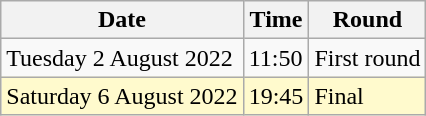<table class="wikitable">
<tr>
<th>Date</th>
<th>Time</th>
<th>Round</th>
</tr>
<tr>
<td>Tuesday  2 August 2022</td>
<td>11:50</td>
<td>First round</td>
</tr>
<tr>
<td style=background:lemonchiffon>Saturday  6 August 2022</td>
<td style=background:lemonchiffon>19:45</td>
<td style=background:lemonchiffon>Final</td>
</tr>
</table>
